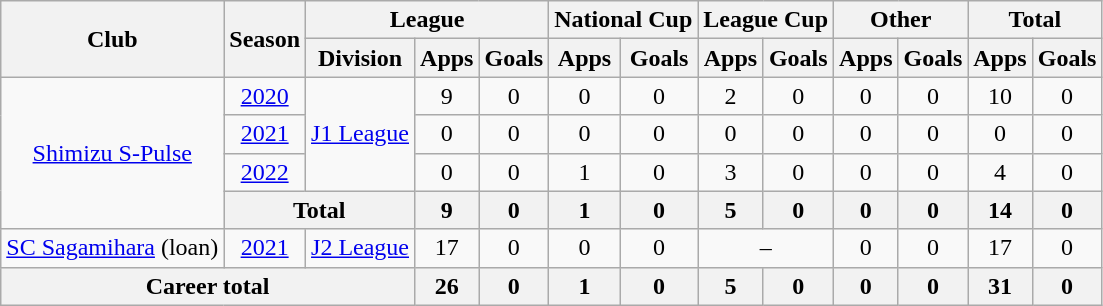<table class="wikitable" style="text-align:center">
<tr>
<th rowspan="2">Club</th>
<th rowspan="2">Season</th>
<th colspan="3">League</th>
<th colspan="2">National Cup</th>
<th colspan="2">League Cup</th>
<th colspan="2">Other</th>
<th colspan="2">Total</th>
</tr>
<tr>
<th>Division</th>
<th>Apps</th>
<th>Goals</th>
<th>Apps</th>
<th>Goals</th>
<th>Apps</th>
<th>Goals</th>
<th>Apps</th>
<th>Goals</th>
<th>Apps</th>
<th>Goals</th>
</tr>
<tr>
<td rowspan="4"><a href='#'>Shimizu S-Pulse</a></td>
<td><a href='#'>2020</a></td>
<td rowspan="3"><a href='#'>J1 League</a></td>
<td>9</td>
<td>0</td>
<td>0</td>
<td>0</td>
<td>2</td>
<td>0</td>
<td>0</td>
<td>0</td>
<td>10</td>
<td>0</td>
</tr>
<tr>
<td><a href='#'>2021</a></td>
<td>0</td>
<td>0</td>
<td>0</td>
<td>0</td>
<td>0</td>
<td>0</td>
<td>0</td>
<td>0</td>
<td>0</td>
<td>0</td>
</tr>
<tr>
<td><a href='#'>2022</a></td>
<td>0</td>
<td>0</td>
<td>1</td>
<td>0</td>
<td>3</td>
<td>0</td>
<td>0</td>
<td>0</td>
<td>4</td>
<td>0</td>
</tr>
<tr>
<th colspan="2">Total</th>
<th>9</th>
<th>0</th>
<th>1</th>
<th>0</th>
<th>5</th>
<th>0</th>
<th>0</th>
<th>0</th>
<th>14</th>
<th>0</th>
</tr>
<tr>
<td><a href='#'>SC Sagamihara</a> (loan)</td>
<td><a href='#'>2021</a></td>
<td><a href='#'>J2 League</a></td>
<td>17</td>
<td>0</td>
<td>0</td>
<td>0</td>
<td colspan="2">–</td>
<td>0</td>
<td>0</td>
<td>17</td>
<td>0</td>
</tr>
<tr>
<th colspan="3">Career total</th>
<th>26</th>
<th>0</th>
<th>1</th>
<th>0</th>
<th>5</th>
<th>0</th>
<th>0</th>
<th>0</th>
<th>31</th>
<th>0</th>
</tr>
</table>
